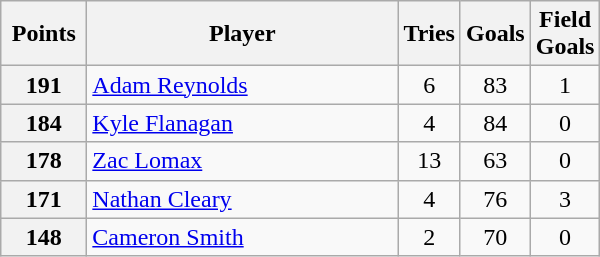<table class="wikitable" style="text-align:left;">
<tr>
<th width=50>Points</th>
<th width=200>Player</th>
<th width=30>Tries</th>
<th width=30>Goals</th>
<th width=30>Field Goals</th>
</tr>
<tr>
<th>191</th>
<td> <a href='#'>Adam Reynolds</a></td>
<td align=center>6</td>
<td align=center>83</td>
<td align=center>1</td>
</tr>
<tr>
<th>184</th>
<td> <a href='#'>Kyle Flanagan</a></td>
<td align=center>4</td>
<td align=center>84</td>
<td align=center>0</td>
</tr>
<tr>
<th>178</th>
<td> <a href='#'>Zac Lomax</a></td>
<td align=center>13</td>
<td align=center>63</td>
<td align=center>0</td>
</tr>
<tr>
<th>171</th>
<td> <a href='#'>Nathan Cleary</a></td>
<td align=center>4</td>
<td align=center>76</td>
<td align=center>3</td>
</tr>
<tr>
<th>148</th>
<td> <a href='#'>Cameron Smith</a></td>
<td align=center>2</td>
<td align=center>70</td>
<td align=center>0</td>
</tr>
</table>
